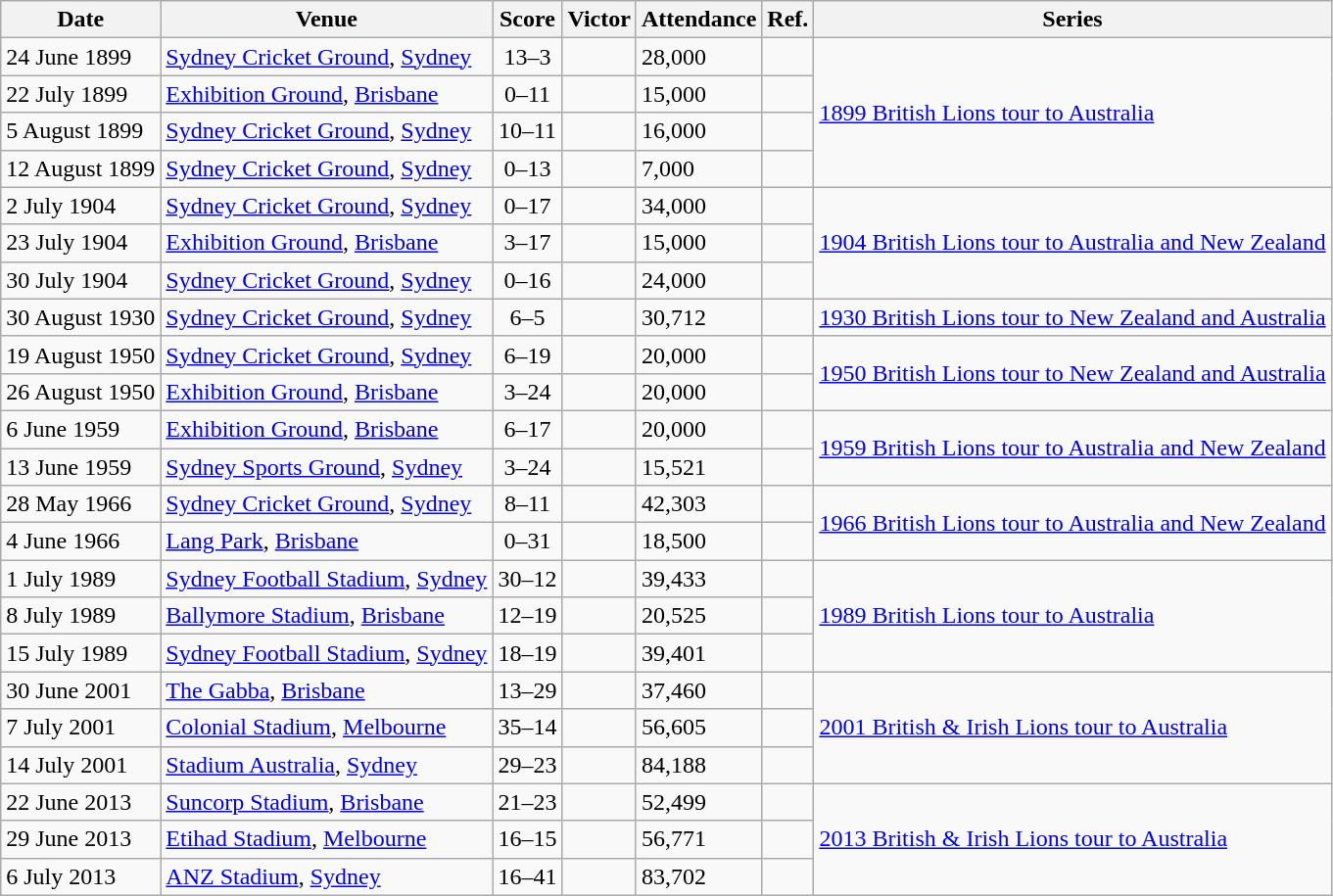<table class="wikitable">
<tr>
<th>Date</th>
<th>Venue</th>
<th>Score</th>
<th>Victor</th>
<th>Attendance</th>
<th>Ref.</th>
<th>Series</th>
</tr>
<tr>
<td>24 June 1899</td>
<td><a href='#'>Sydney Cricket Ground</a>, <a href='#'>Sydney</a></td>
<td align="center">13–3</td>
<td></td>
<td>28,000</td>
<td></td>
<td rowspan="4"><a href='#'>1899 British Lions tour to Australia</a></td>
</tr>
<tr>
<td>22 July 1899</td>
<td><a href='#'>Exhibition Ground</a>, <a href='#'>Brisbane</a></td>
<td align="center">0–11</td>
<td></td>
<td>15,000</td>
<td></td>
</tr>
<tr>
<td>5 August 1899</td>
<td><a href='#'>Sydney Cricket Ground</a>, <a href='#'>Sydney</a></td>
<td align="center">10–11</td>
<td></td>
<td>16,000</td>
<td></td>
</tr>
<tr>
<td>12 August 1899</td>
<td><a href='#'>Sydney Cricket Ground</a>, <a href='#'>Sydney</a></td>
<td align="center">0–13</td>
<td></td>
<td>7,000</td>
<td></td>
</tr>
<tr>
<td>2 July 1904</td>
<td><a href='#'>Sydney Cricket Ground</a>, <a href='#'>Sydney</a></td>
<td align="center">0–17</td>
<td></td>
<td>34,000</td>
<td></td>
<td rowspan="3"><a href='#'>1904 British Lions tour to Australia and New Zealand</a></td>
</tr>
<tr>
<td>23 July 1904</td>
<td><a href='#'>Exhibition Ground</a>, <a href='#'>Brisbane</a></td>
<td align="center">3–17</td>
<td></td>
<td>15,000</td>
<td></td>
</tr>
<tr>
<td>30 July 1904</td>
<td><a href='#'>Sydney Cricket Ground</a>, <a href='#'>Sydney</a></td>
<td align="center">0–16</td>
<td></td>
<td>24,000</td>
<td></td>
</tr>
<tr>
<td>30 August 1930</td>
<td><a href='#'>Sydney Cricket Ground</a>, <a href='#'>Sydney</a></td>
<td align="center">6–5</td>
<td></td>
<td>30,712</td>
<td></td>
<td><a href='#'>1930 British Lions tour to New Zealand and Australia</a></td>
</tr>
<tr>
<td>19 August 1950</td>
<td><a href='#'>Sydney Cricket Ground</a>, <a href='#'>Sydney</a></td>
<td align="center">6–19</td>
<td></td>
<td>20,000</td>
<td></td>
<td rowspan="2"><a href='#'>1950 British Lions tour to New Zealand and Australia</a></td>
</tr>
<tr>
<td>26 August 1950</td>
<td><a href='#'>Exhibition Ground</a>, <a href='#'>Brisbane</a></td>
<td align="center">3–24</td>
<td></td>
<td>20,000</td>
<td></td>
</tr>
<tr>
<td>6 June 1959</td>
<td><a href='#'>Exhibition Ground</a>, <a href='#'>Brisbane</a></td>
<td align="center">6–17</td>
<td></td>
<td>20,000</td>
<td></td>
<td rowspan="2"><a href='#'>1959 British Lions tour to Australia and New Zealand</a></td>
</tr>
<tr>
<td>13 June 1959</td>
<td><a href='#'>Sydney Sports Ground</a>, <a href='#'>Sydney</a></td>
<td align="center">3–24</td>
<td></td>
<td>15,521</td>
<td></td>
</tr>
<tr>
<td>28 May 1966</td>
<td><a href='#'>Sydney Cricket Ground</a>, <a href='#'>Sydney</a></td>
<td align="center">8–11</td>
<td></td>
<td>42,303</td>
<td></td>
<td rowspan="2"><a href='#'>1966 British Lions tour to Australia and New Zealand</a></td>
</tr>
<tr>
<td>4 June 1966</td>
<td><a href='#'>Lang Park</a>, <a href='#'>Brisbane</a></td>
<td align="center">0–31</td>
<td></td>
<td>18,500</td>
<td></td>
</tr>
<tr>
<td>1 July 1989</td>
<td><a href='#'>Sydney Football Stadium</a>, <a href='#'>Sydney</a></td>
<td align="center">30–12</td>
<td></td>
<td>39,433</td>
<td></td>
<td rowspan="3"><a href='#'>1989 British Lions tour to Australia</a></td>
</tr>
<tr>
<td>8 July 1989</td>
<td><a href='#'>Ballymore Stadium</a>, <a href='#'>Brisbane</a></td>
<td align="center">12–19</td>
<td></td>
<td>20,525</td>
<td></td>
</tr>
<tr>
<td>15 July 1989</td>
<td><a href='#'>Sydney Football Stadium</a>, <a href='#'>Sydney</a></td>
<td align="center">18–19</td>
<td></td>
<td>39,401</td>
<td></td>
</tr>
<tr>
<td>30 June 2001</td>
<td><a href='#'>The Gabba</a>, <a href='#'>Brisbane</a></td>
<td align="center">13–29</td>
<td></td>
<td>37,460</td>
<td></td>
<td rowspan="3"><a href='#'>2001 British & Irish Lions tour to Australia</a></td>
</tr>
<tr>
<td>7 July 2001</td>
<td><a href='#'>Colonial Stadium</a>, <a href='#'>Melbourne</a></td>
<td align="center">35–14</td>
<td></td>
<td>56,605</td>
<td></td>
</tr>
<tr>
<td>14 July 2001</td>
<td><a href='#'>Stadium Australia</a>, <a href='#'>Sydney</a></td>
<td align="center">29–23</td>
<td></td>
<td>84,188</td>
<td></td>
</tr>
<tr>
<td>22 June 2013</td>
<td><a href='#'>Suncorp Stadium</a>, <a href='#'>Brisbane</a></td>
<td align="center">21–23</td>
<td></td>
<td>52,499</td>
<td></td>
<td rowspan="3"><a href='#'>2013 British & Irish Lions tour to Australia</a></td>
</tr>
<tr>
<td>29 June 2013</td>
<td><a href='#'>Etihad Stadium</a>, <a href='#'>Melbourne</a></td>
<td align="center">16–15</td>
<td></td>
<td>56,771</td>
<td></td>
</tr>
<tr>
<td>6 July 2013</td>
<td><a href='#'>ANZ Stadium</a>, <a href='#'>Sydney</a></td>
<td align="center">16–41</td>
<td></td>
<td>83,702</td>
<td></td>
</tr>
</table>
